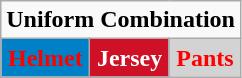<table class="wikitable"  style="display: inline-table;">
<tr>
<td align="center" Colspan="3"><strong>Uniform Combination</strong></td>
</tr>
<tr align="center">
<td style="background:#0080C6; color:red"><strong>Helmet</strong></td>
<td style="background:#CE1126; color:white"><strong>Jersey</strong></td>
<td style="background:lightgrey; color:red"><strong>Pants</strong></td>
</tr>
</table>
